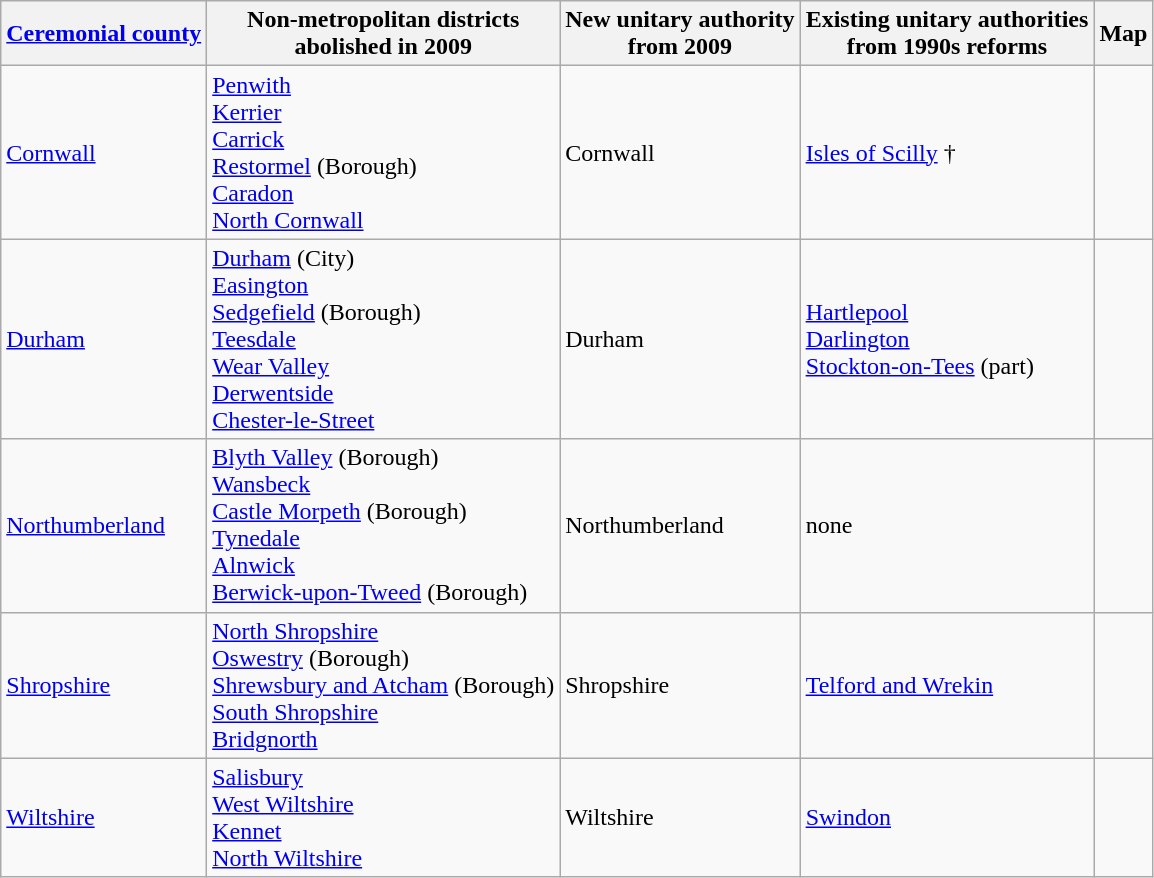<table class="wikitable">
<tr>
<th><a href='#'>Ceremonial county</a></th>
<th>Non-metropolitan districts<br>abolished in 2009</th>
<th>New unitary authority<br>from 2009</th>
<th>Existing unitary authorities<br>from 1990s reforms</th>
<th>Map</th>
</tr>
<tr>
<td><a href='#'>Cornwall</a></td>
<td><a href='#'>Penwith</a><br><a href='#'>Kerrier</a><br><a href='#'>Carrick</a><br><a href='#'>Restormel</a> (Borough)<br><a href='#'>Caradon</a><br><a href='#'>North Cornwall</a></td>
<td>Cornwall</td>
<td><a href='#'>Isles of Scilly</a> †</td>
<td></td>
</tr>
<tr>
<td><a href='#'>Durham</a></td>
<td><a href='#'>Durham</a> (City)<br><a href='#'>Easington</a><br><a href='#'>Sedgefield</a> (Borough)<br><a href='#'>Teesdale</a><br><a href='#'>Wear Valley</a><br><a href='#'>Derwentside</a><br><a href='#'>Chester-le-Street</a></td>
<td>Durham</td>
<td><a href='#'>Hartlepool</a><br><a href='#'>Darlington</a><br><a href='#'>Stockton-on-Tees</a> (part)</td>
<td></td>
</tr>
<tr>
<td><a href='#'>Northumberland</a></td>
<td><a href='#'>Blyth Valley</a> (Borough)<br><a href='#'>Wansbeck</a><br><a href='#'>Castle Morpeth</a> (Borough)<br><a href='#'>Tynedale</a><br><a href='#'>Alnwick</a><br><a href='#'>Berwick-upon-Tweed</a> (Borough)</td>
<td>Northumberland</td>
<td>none</td>
<td></td>
</tr>
<tr>
<td><a href='#'>Shropshire</a></td>
<td><a href='#'>North Shropshire</a><br><a href='#'>Oswestry</a> (Borough)<br><a href='#'>Shrewsbury and Atcham</a> (Borough)<br><a href='#'>South Shropshire</a><br><a href='#'>Bridgnorth</a></td>
<td>Shropshire</td>
<td><a href='#'>Telford and Wrekin</a></td>
<td></td>
</tr>
<tr>
<td><a href='#'>Wiltshire</a></td>
<td><a href='#'>Salisbury</a><br><a href='#'>West Wiltshire</a><br><a href='#'>Kennet</a><br><a href='#'>North Wiltshire</a></td>
<td>Wiltshire</td>
<td><a href='#'>Swindon</a></td>
<td></td>
</tr>
</table>
